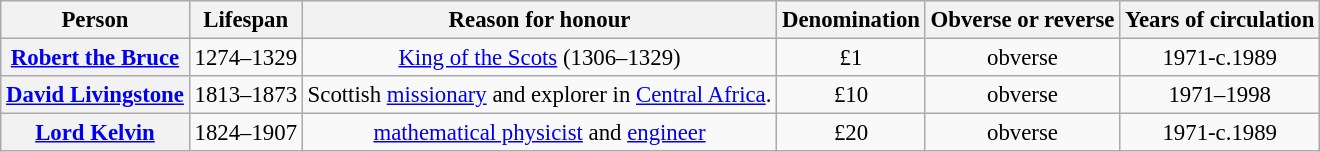<table class="wikitable" style="font-size:95%; text-align:center;">
<tr>
<th>Person</th>
<th>Lifespan</th>
<th>Reason for honour</th>
<th>Denomination</th>
<th>Obverse or reverse</th>
<th>Years of circulation</th>
</tr>
<tr>
<th><a href='#'>Robert the Bruce</a></th>
<td>1274–1329</td>
<td><a href='#'>King of the Scots</a> (1306–1329)</td>
<td>£1</td>
<td>obverse</td>
<td>1971-c.1989</td>
</tr>
<tr>
<th><a href='#'>David Livingstone</a></th>
<td>1813–1873</td>
<td>Scottish <a href='#'>missionary</a> and explorer in <a href='#'>Central Africa</a>.</td>
<td>£10</td>
<td>obverse</td>
<td>1971–1998</td>
</tr>
<tr>
<th><a href='#'>Lord Kelvin</a></th>
<td>1824–1907</td>
<td><a href='#'>mathematical physicist</a> and <a href='#'>engineer</a></td>
<td>£20</td>
<td>obverse</td>
<td>1971-c.1989</td>
</tr>
</table>
